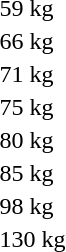<table>
<tr>
<td rowspan=2>59 kg</td>
<td rowspan=2></td>
<td rowspan=2></td>
<td></td>
</tr>
<tr>
<td></td>
</tr>
<tr>
<td rowspan=2>66 kg</td>
<td rowspan=2></td>
<td rowspan=2></td>
<td></td>
</tr>
<tr>
<td></td>
</tr>
<tr>
<td rowspan=2>71 kg</td>
<td rowspan=2></td>
<td rowspan=2></td>
<td></td>
</tr>
<tr>
<td></td>
</tr>
<tr>
<td rowspan=2>75 kg</td>
<td rowspan=2></td>
<td rowspan=2></td>
<td></td>
</tr>
<tr>
<td></td>
</tr>
<tr>
<td rowspan=2>80 kg</td>
<td rowspan=2></td>
<td rowspan=2></td>
<td></td>
</tr>
<tr>
<td></td>
</tr>
<tr>
<td rowspan=2>85 kg</td>
<td rowspan=2></td>
<td rowspan=2></td>
<td></td>
</tr>
<tr>
<td></td>
</tr>
<tr>
<td rowspan=2>98 kg</td>
<td rowspan=2></td>
<td rowspan=2></td>
<td></td>
</tr>
<tr>
<td></td>
</tr>
<tr>
<td rowspan=2>130 kg</td>
<td rowspan=2></td>
<td rowspan=2></td>
<td></td>
</tr>
<tr>
<td></td>
</tr>
<tr>
</tr>
</table>
